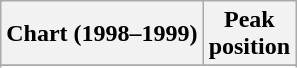<table class="wikitable sortable">
<tr>
<th align="left">Chart (1998–1999)</th>
<th align="center">Peak<br>position</th>
</tr>
<tr>
</tr>
<tr>
</tr>
<tr>
</tr>
</table>
